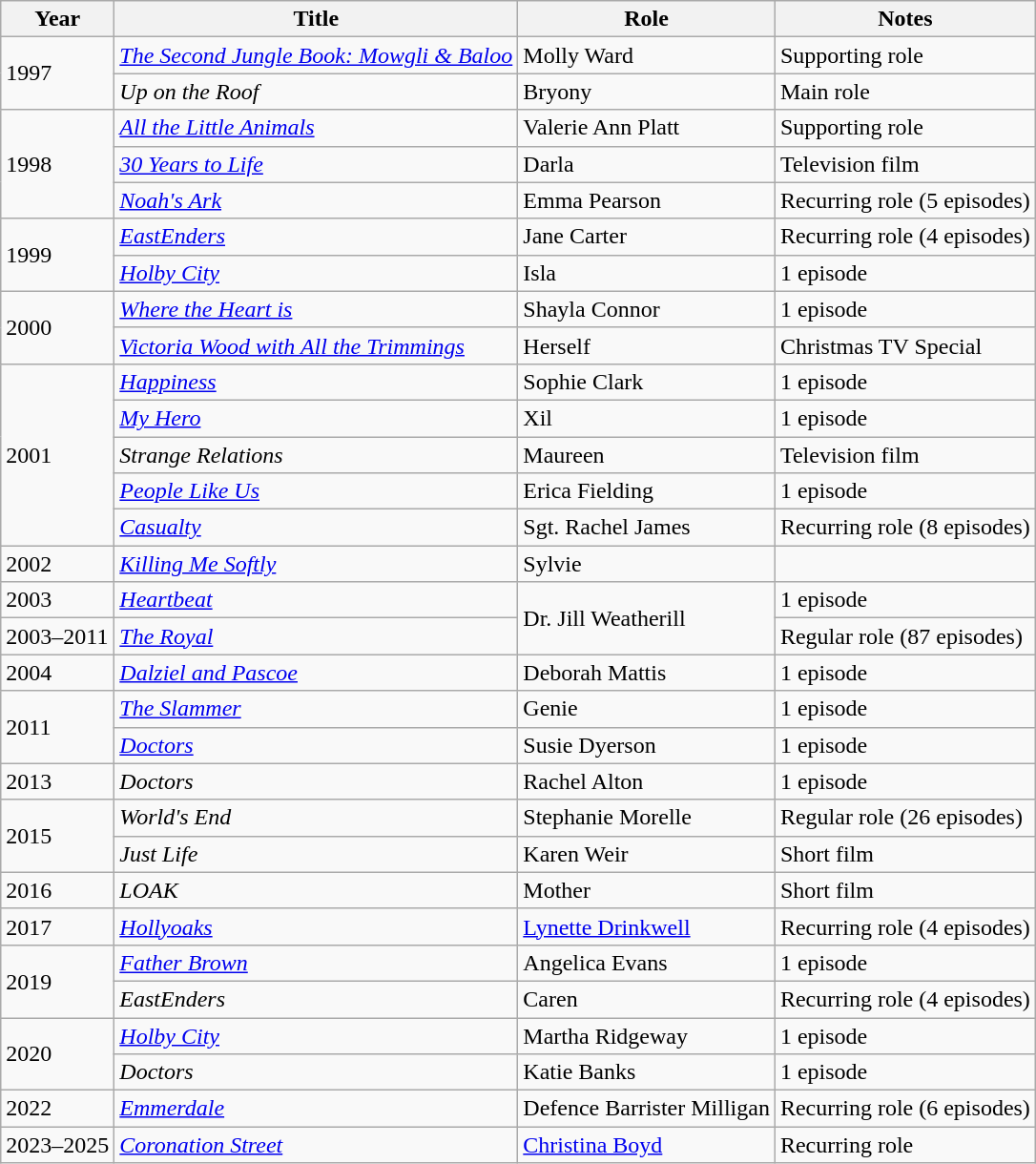<table class="wikitable sortable">
<tr>
<th>Year</th>
<th>Title</th>
<th>Role</th>
<th>Notes</th>
</tr>
<tr>
<td rowspan=2>1997</td>
<td><em><a href='#'>The Second Jungle Book: Mowgli & Baloo</a></em></td>
<td>Molly Ward</td>
<td>Supporting role</td>
</tr>
<tr>
<td><em>Up on the Roof</em></td>
<td>Bryony</td>
<td>Main role</td>
</tr>
<tr>
<td rowspan=3>1998</td>
<td><em><a href='#'>All the Little Animals</a></em></td>
<td>Valerie Ann Platt</td>
<td>Supporting role</td>
</tr>
<tr>
<td><em><a href='#'>30 Years to Life</a></em></td>
<td>Darla</td>
<td>Television film</td>
</tr>
<tr>
<td><em><a href='#'>Noah's Ark</a></em></td>
<td>Emma Pearson</td>
<td>Recurring role (5 episodes)</td>
</tr>
<tr>
<td rowspan=2>1999</td>
<td><em><a href='#'>EastEnders</a></em></td>
<td>Jane Carter</td>
<td>Recurring role (4 episodes)</td>
</tr>
<tr>
<td><em><a href='#'>Holby City</a></em></td>
<td>Isla</td>
<td>1 episode</td>
</tr>
<tr>
<td rowspan=2>2000</td>
<td><em><a href='#'>Where the Heart is</a></em></td>
<td>Shayla Connor</td>
<td>1 episode</td>
</tr>
<tr>
<td><em><a href='#'>Victoria Wood with All the Trimmings</a></em></td>
<td>Herself</td>
<td>Christmas TV Special</td>
</tr>
<tr>
<td rowspan=5>2001</td>
<td><em><a href='#'>Happiness</a></em></td>
<td>Sophie Clark</td>
<td>1 episode</td>
</tr>
<tr>
<td><em><a href='#'>My Hero</a></em></td>
<td>Xil</td>
<td>1 episode</td>
</tr>
<tr>
<td><em>Strange Relations</em></td>
<td>Maureen</td>
<td>Television film</td>
</tr>
<tr>
<td><em><a href='#'>People Like Us</a></em></td>
<td>Erica Fielding</td>
<td>1 episode</td>
</tr>
<tr>
<td><em><a href='#'>Casualty</a></em></td>
<td>Sgt. Rachel James</td>
<td>Recurring role (8 episodes)</td>
</tr>
<tr>
<td>2002</td>
<td><em><a href='#'>Killing Me Softly</a></em></td>
<td>Sylvie</td>
<td></td>
</tr>
<tr>
<td>2003</td>
<td><em><a href='#'>Heartbeat</a></em></td>
<td rowspan=2>Dr. Jill Weatherill</td>
<td>1 episode</td>
</tr>
<tr>
<td>2003–2011</td>
<td><em><a href='#'>The Royal</a></em></td>
<td>Regular role (87 episodes)</td>
</tr>
<tr>
<td>2004</td>
<td><em><a href='#'>Dalziel and Pascoe</a></em></td>
<td>Deborah Mattis</td>
<td>1 episode</td>
</tr>
<tr>
<td rowspan=2>2011</td>
<td><em><a href='#'>The Slammer</a></em></td>
<td>Genie</td>
<td>1 episode</td>
</tr>
<tr>
<td><em><a href='#'>Doctors</a></em></td>
<td>Susie Dyerson</td>
<td>1 episode</td>
</tr>
<tr>
<td>2013</td>
<td><em>Doctors</em></td>
<td>Rachel Alton</td>
<td>1 episode</td>
</tr>
<tr>
<td rowspan=2>2015</td>
<td><em>World's End</em></td>
<td>Stephanie Morelle</td>
<td>Regular role (26 episodes)</td>
</tr>
<tr>
<td><em>Just Life</em></td>
<td>Karen Weir</td>
<td>Short film</td>
</tr>
<tr>
<td>2016</td>
<td><em>LOAK</em></td>
<td>Mother</td>
<td>Short film</td>
</tr>
<tr>
<td>2017</td>
<td><em><a href='#'>Hollyoaks</a></em></td>
<td><a href='#'>Lynette Drinkwell</a></td>
<td>Recurring role (4 episodes)</td>
</tr>
<tr>
<td rowspan=2>2019</td>
<td><em><a href='#'>Father Brown</a></em></td>
<td>Angelica Evans</td>
<td>1 episode</td>
</tr>
<tr>
<td><em>EastEnders</em></td>
<td>Caren</td>
<td>Recurring role (4 episodes)</td>
</tr>
<tr>
<td rowspan=2>2020</td>
<td><em><a href='#'>Holby City</a></em></td>
<td>Martha Ridgeway</td>
<td>1 episode</td>
</tr>
<tr>
<td><em>Doctors</em></td>
<td>Katie Banks</td>
<td>1 episode</td>
</tr>
<tr>
<td>2022</td>
<td><em><a href='#'>Emmerdale</a></em></td>
<td>Defence Barrister Milligan</td>
<td>Recurring role (6 episodes)</td>
</tr>
<tr>
<td>2023–2025</td>
<td><em><a href='#'>Coronation Street</a></em></td>
<td><a href='#'>Christina Boyd</a></td>
<td>Recurring role</td>
</tr>
</table>
